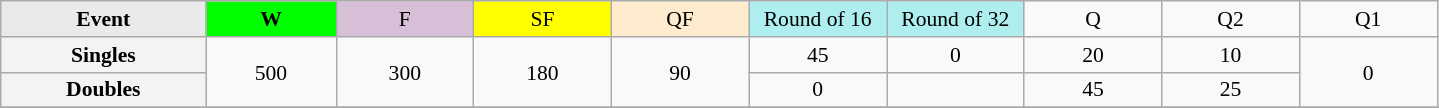<table class=wikitable style=font-size:90%;text-align:center>
<tr>
<td style="width:130px; background:#eaeaea;"><strong>Event</strong></td>
<td style="width:80px; background:lime;"><strong>W</strong></td>
<td style="width:85px; background:thistle;">F</td>
<td style="width:85px; background:#ff0;">SF</td>
<td style="width:85px; background:#ffebcd;">QF</td>
<td style="width:85px; background:#afeeee;">Round of 16</td>
<td style="width:85px; background:#afeeee;">Round of 32</td>
<td width=85>Q</td>
<td width=85>Q2</td>
<td width=85>Q1</td>
</tr>
<tr>
<th style="background:#f3f3f3;">Singles</th>
<td rowspan=2>500</td>
<td rowspan=2>300</td>
<td rowspan=2>180</td>
<td rowspan=2>90</td>
<td>45</td>
<td>0</td>
<td>20</td>
<td>10</td>
<td rowspan=2>0</td>
</tr>
<tr>
<th style="background:#f3f3f3;">Doubles</th>
<td>0</td>
<td></td>
<td>45</td>
<td>25</td>
</tr>
<tr>
</tr>
</table>
